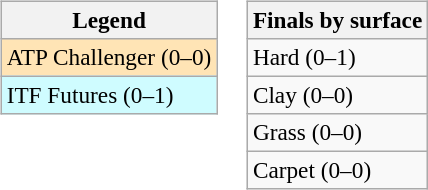<table>
<tr valign=top>
<td><br><table class=wikitable style=font-size:97%>
<tr>
<th>Legend</th>
</tr>
<tr bgcolor=moccasin>
<td>ATP Challenger (0–0)</td>
</tr>
<tr bgcolor=cffcff>
<td>ITF Futures (0–1)</td>
</tr>
</table>
</td>
<td><br><table class=wikitable style=font-size:97%>
<tr>
<th>Finals by surface</th>
</tr>
<tr>
<td>Hard (0–1)</td>
</tr>
<tr>
<td>Clay (0–0)</td>
</tr>
<tr>
<td>Grass (0–0)</td>
</tr>
<tr>
<td>Carpet (0–0)</td>
</tr>
</table>
</td>
</tr>
</table>
